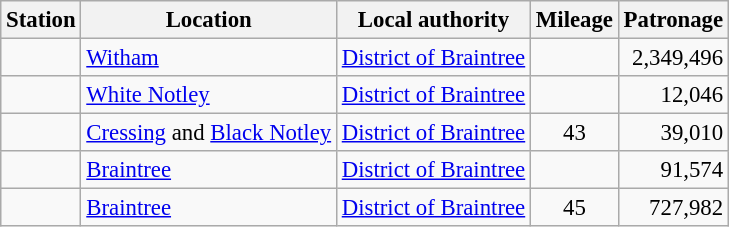<table class="wikitable sortable" style="font-size:95%;" border="1" cellpadding="1">
<tr>
<th>Station</th>
<th>Location</th>
<th>Local authority</th>
<th>Mileage</th>
<th>Patronage</th>
</tr>
<tr>
<td></td>
<td><a href='#'>Witham</a></td>
<td><a href='#'>District of Braintree</a></td>
<td align=center></td>
<td align=right>2,349,496</td>
</tr>
<tr>
<td></td>
<td><a href='#'>White Notley</a></td>
<td><a href='#'>District of Braintree</a></td>
<td align=center></td>
<td align=right>12,046</td>
</tr>
<tr>
<td></td>
<td><a href='#'>Cressing</a> and <a href='#'>Black Notley</a></td>
<td><a href='#'>District of Braintree</a></td>
<td align=center>43</td>
<td align=right>39,010</td>
</tr>
<tr>
<td></td>
<td><a href='#'>Braintree</a></td>
<td><a href='#'>District of Braintree</a></td>
<td align=center></td>
<td align=right>91,574</td>
</tr>
<tr>
<td></td>
<td><a href='#'>Braintree</a></td>
<td><a href='#'>District of Braintree</a></td>
<td align=center>45</td>
<td align=right>727,982</td>
</tr>
</table>
